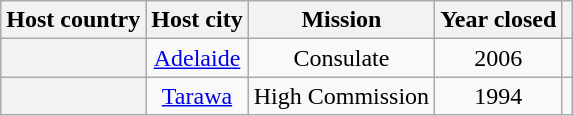<table class="wikitable plainrowheaders" style="text-align:center;">
<tr>
<th scope="col">Host country</th>
<th scope="col">Host city</th>
<th scope="col">Mission</th>
<th scope="col">Year closed</th>
<th scope="col"></th>
</tr>
<tr>
<th scope="row"></th>
<td><a href='#'>Adelaide</a></td>
<td>Consulate</td>
<td>2006</td>
<td></td>
</tr>
<tr>
<th scope="row"></th>
<td><a href='#'>Tarawa</a></td>
<td>High Commission</td>
<td>1994</td>
<td></td>
</tr>
</table>
